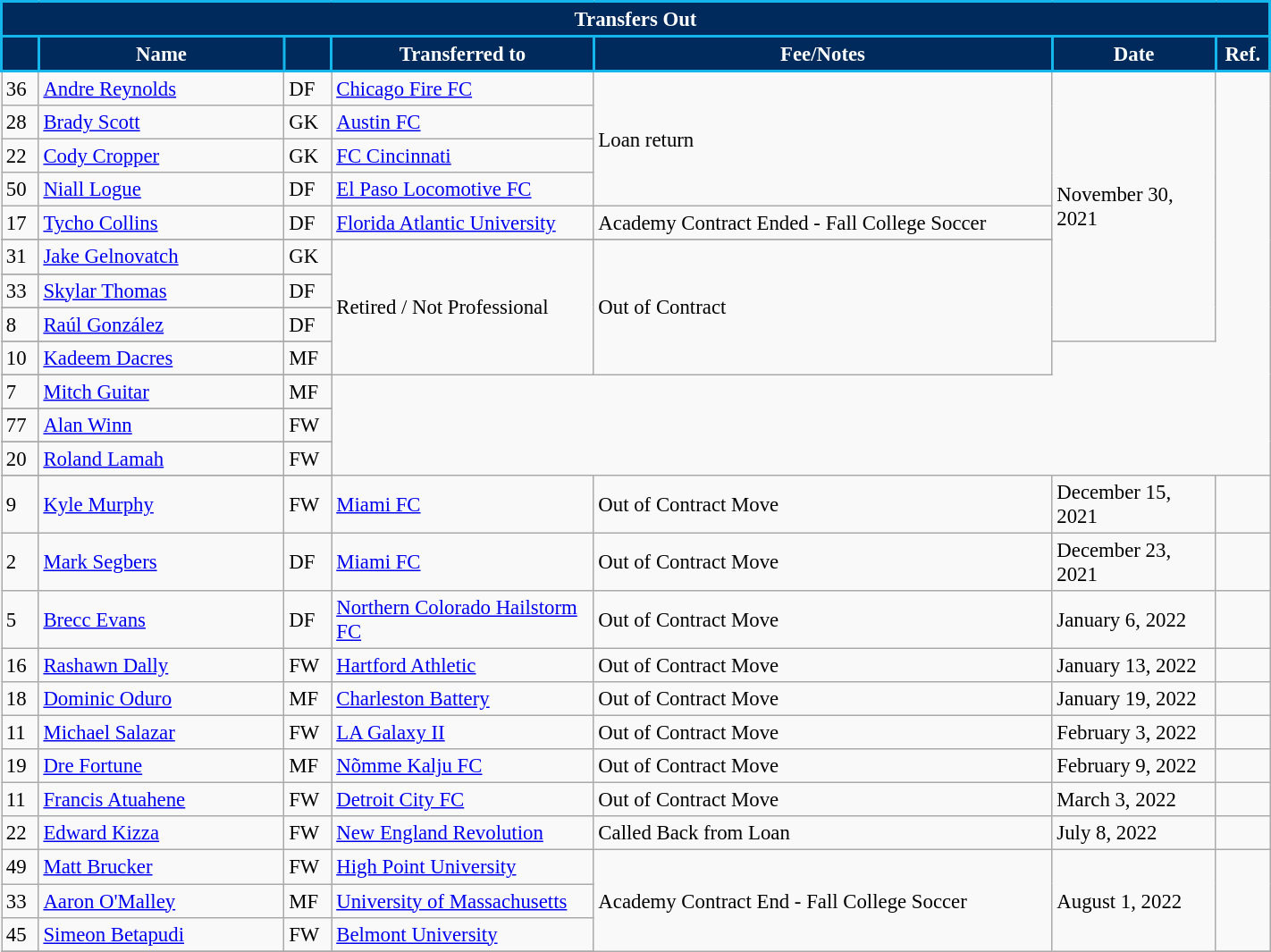<table class="wikitable" style="width:75%; text-align:center; font-size:95%; text-align:left;">
<tr>
<th colspan="7" style="text-align:center; background:#002A5C; color:white; border:2px solid #13B5EA;"><strong>Transfers Out</strong></th>
</tr>
<tr>
<th style="background:#002A5C; color:white; border:2px solid #13B5EA; width:2%;"></th>
<th style="background:#002A5C; color:white; border:2px solid #13B5EA; width:15%;"><strong>Name</strong></th>
<th style="background:#002A5C; color:white; border:2px solid #13B5EA; width:2%;"></th>
<th style="background:#002A5C; color:white; border:2px solid #13B5EA; width:16%;"><strong>Transferred to</strong></th>
<th style="background:#002A5C; color:white; border:2px solid #13B5EA; width:28%;"><strong>Fee/Notes</strong></th>
<th style="background:#002A5C; color:white; border:2px solid #13B5EA; width:10%;"><strong>Date</strong></th>
<th style="background:#002A5C; color:white; border:2px solid #13B5EA; width:2%;"><strong>Ref.</strong></th>
</tr>
<tr>
<td>36</td>
<td> <a href='#'>Andre Reynolds</a></td>
<td>DF</td>
<td> <a href='#'>Chicago Fire FC</a></td>
<td rowspan="4">Loan return</td>
<td rowspan="12">November 30, 2021</td>
</tr>
<tr>
<td>28</td>
<td> <a href='#'>Brady Scott</a></td>
<td>GK</td>
<td> <a href='#'>Austin FC</a></td>
</tr>
<tr>
<td>22</td>
<td> <a href='#'>Cody Cropper</a></td>
<td>GK</td>
<td> <a href='#'>FC Cincinnati</a></td>
</tr>
<tr>
<td>50</td>
<td> <a href='#'>Niall Logue</a></td>
<td>DF</td>
<td> <a href='#'>El Paso Locomotive FC</a></td>
</tr>
<tr>
<td>17</td>
<td> <a href='#'>Tycho Collins</a></td>
<td>DF</td>
<td> <a href='#'>Florida Atlantic University</a></td>
<td>Academy Contract Ended - Fall College Soccer</td>
</tr>
<tr>
</tr>
<tr>
<td>31</td>
<td> <a href='#'>Jake Gelnovatch</a></td>
<td>GK</td>
<td rowspan="7">Retired / Not Professional</td>
<td rowspan="7">Out of Contract</td>
</tr>
<tr>
</tr>
<tr>
<td>33</td>
<td> <a href='#'>Skylar Thomas</a></td>
<td>DF</td>
</tr>
<tr>
</tr>
<tr>
<td>8</td>
<td> <a href='#'>Raúl González</a></td>
<td>DF</td>
</tr>
<tr>
</tr>
<tr>
<td>10</td>
<td> <a href='#'>Kadeem Dacres</a></td>
<td>MF</td>
</tr>
<tr>
</tr>
<tr>
<td>7</td>
<td> <a href='#'>Mitch Guitar</a></td>
<td>MF</td>
</tr>
<tr>
</tr>
<tr>
<td>77</td>
<td> <a href='#'>Alan Winn</a></td>
<td>FW</td>
</tr>
<tr>
</tr>
<tr>
<td>20</td>
<td> <a href='#'>Roland Lamah</a></td>
<td>FW</td>
</tr>
<tr>
</tr>
<tr>
<td>9</td>
<td> <a href='#'>Kyle Murphy</a></td>
<td>FW</td>
<td> <a href='#'>Miami FC</a></td>
<td>Out of Contract Move</td>
<td>December 15, 2021</td>
<td></td>
</tr>
<tr>
<td>2</td>
<td> <a href='#'>Mark Segbers</a></td>
<td>DF</td>
<td> <a href='#'>Miami FC</a></td>
<td>Out of Contract Move</td>
<td>December 23, 2021</td>
<td></td>
</tr>
<tr>
<td>5</td>
<td> <a href='#'>Brecc Evans</a></td>
<td>DF</td>
<td> <a href='#'>Northern Colorado Hailstorm FC</a></td>
<td>Out of Contract Move</td>
<td>January 6, 2022</td>
<td></td>
</tr>
<tr>
<td>16</td>
<td> <a href='#'>Rashawn Dally</a></td>
<td>FW</td>
<td> <a href='#'>Hartford Athletic</a></td>
<td>Out of Contract Move</td>
<td>January 13, 2022</td>
<td></td>
</tr>
<tr>
<td>18</td>
<td> <a href='#'>Dominic Oduro</a></td>
<td>MF</td>
<td> <a href='#'>Charleston Battery</a></td>
<td>Out of Contract Move</td>
<td>January 19, 2022</td>
<td></td>
</tr>
<tr>
<td>11</td>
<td> <a href='#'>Michael Salazar</a></td>
<td>FW</td>
<td> <a href='#'>LA Galaxy II</a></td>
<td>Out of Contract Move</td>
<td>February 3, 2022</td>
<td></td>
</tr>
<tr>
<td>19</td>
<td> <a href='#'>Dre Fortune</a></td>
<td>MF</td>
<td> <a href='#'>Nõmme Kalju FC</a></td>
<td>Out of Contract Move</td>
<td>February 9, 2022</td>
<td></td>
</tr>
<tr>
<td>11</td>
<td> <a href='#'>Francis Atuahene</a></td>
<td>FW</td>
<td> <a href='#'>Detroit City FC</a></td>
<td>Out of Contract Move</td>
<td>March 3, 2022</td>
<td></td>
</tr>
<tr>
<td>22</td>
<td> <a href='#'>Edward Kizza</a></td>
<td>FW</td>
<td> <a href='#'>New England Revolution</a></td>
<td>Called Back from Loan</td>
<td>July 8, 2022</td>
<td></td>
</tr>
<tr>
<td>49</td>
<td> <a href='#'>Matt Brucker</a></td>
<td>FW</td>
<td> <a href='#'>High Point University</a></td>
<td rowspan="4">Academy Contract End - Fall College Soccer</td>
<td rowspan="4">August 1, 2022</td>
<td rowspan="3"></td>
</tr>
<tr>
<td>33</td>
<td> <a href='#'>Aaron O'Malley</a></td>
<td>MF</td>
<td> <a href='#'>University of Massachusetts</a></td>
</tr>
<tr>
<td>45</td>
<td> <a href='#'>Simeon Betapudi</a></td>
<td>FW</td>
<td> <a href='#'>Belmont University</a></td>
</tr>
<tr>
</tr>
</table>
